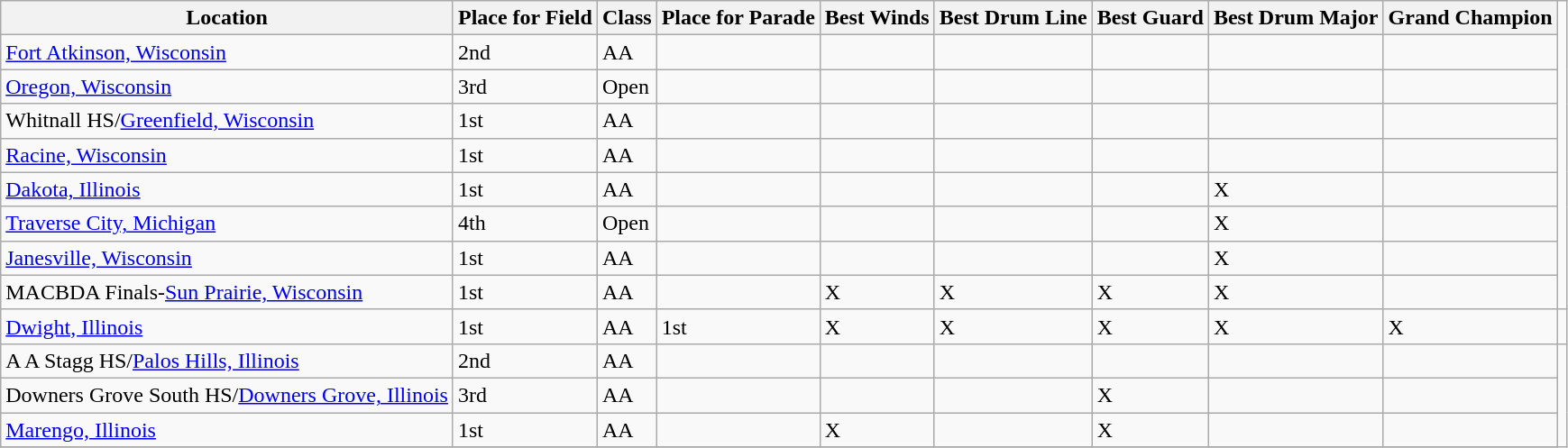<table class="wikitable">
<tr>
<th>Location</th>
<th>Place for Field</th>
<th>Class</th>
<th>Place for Parade</th>
<th>Best Winds</th>
<th>Best Drum Line</th>
<th>Best Guard</th>
<th>Best Drum Major</th>
<th>Grand Champion</th>
</tr>
<tr>
<td><a href='#'>Fort Atkinson, Wisconsin</a></td>
<td>2nd</td>
<td>AA</td>
<td></td>
<td></td>
<td></td>
<td></td>
<td></td>
<td></td>
</tr>
<tr>
<td><a href='#'>Oregon, Wisconsin</a></td>
<td>3rd</td>
<td>Open</td>
<td></td>
<td></td>
<td></td>
<td></td>
<td></td>
<td></td>
</tr>
<tr>
<td>Whitnall HS/<a href='#'>Greenfield, Wisconsin</a></td>
<td>1st</td>
<td>AA</td>
<td></td>
<td></td>
<td></td>
<td></td>
<td></td>
<td></td>
</tr>
<tr>
<td><a href='#'>Racine, Wisconsin</a></td>
<td>1st</td>
<td>AA</td>
<td></td>
<td></td>
<td></td>
<td></td>
<td></td>
<td></td>
</tr>
<tr>
<td><a href='#'>Dakota, Illinois</a></td>
<td>1st</td>
<td>AA</td>
<td></td>
<td></td>
<td></td>
<td></td>
<td>X</td>
<td></td>
</tr>
<tr>
<td><a href='#'>Traverse City, Michigan</a></td>
<td>4th</td>
<td>Open</td>
<td></td>
<td></td>
<td></td>
<td></td>
<td>X</td>
<td></td>
</tr>
<tr>
<td><a href='#'>Janesville, Wisconsin</a></td>
<td>1st</td>
<td>AA</td>
<td></td>
<td></td>
<td></td>
<td></td>
<td>X</td>
<td></td>
</tr>
<tr>
<td>MACBDA Finals-<a href='#'>Sun Prairie, Wisconsin</a></td>
<td>1st</td>
<td>AA</td>
<td></td>
<td>X</td>
<td>X</td>
<td>X</td>
<td>X</td>
<td></td>
</tr>
<tr>
<td><a href='#'>Dwight, Illinois</a></td>
<td>1st</td>
<td>AA</td>
<td>1st</td>
<td>X</td>
<td>X</td>
<td>X</td>
<td>X</td>
<td>X</td>
<td></td>
</tr>
<tr>
<td>A A Stagg HS/<a href='#'>Palos Hills, Illinois</a></td>
<td>2nd</td>
<td>AA</td>
<td></td>
<td></td>
<td></td>
<td></td>
<td></td>
<td></td>
</tr>
<tr>
<td>Downers Grove South HS/<a href='#'>Downers Grove, Illinois</a></td>
<td>3rd</td>
<td>AA</td>
<td></td>
<td></td>
<td></td>
<td>X</td>
<td></td>
<td></td>
</tr>
<tr>
<td><a href='#'>Marengo, Illinois</a></td>
<td>1st</td>
<td>AA</td>
<td></td>
<td>X</td>
<td></td>
<td>X</td>
<td></td>
<td></td>
</tr>
<tr>
</tr>
</table>
